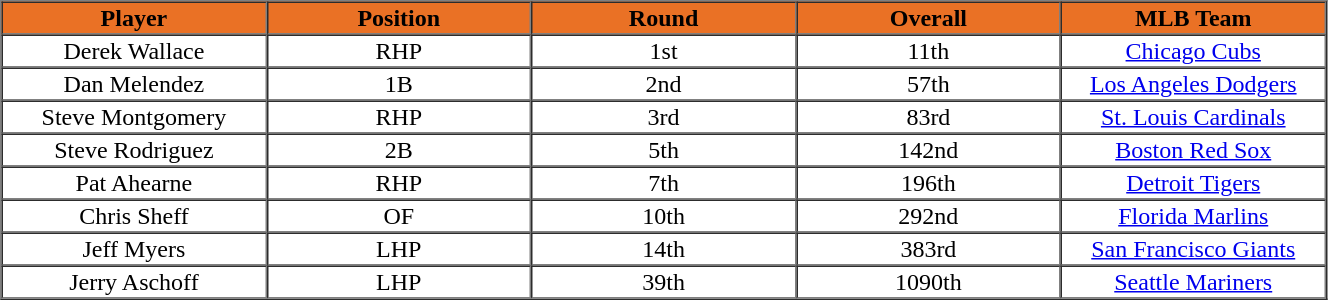<table cellpadding="1" border="1" cellspacing="0" width="70%">
<tr>
<th bgcolor="#ea7125" width="20%"><span>Player</span></th>
<th bgcolor="#ea7125" width="20%"><span>Position</span></th>
<th bgcolor="#ea7125" width="20%"><span>Round</span></th>
<th bgcolor="#ea7125" width="20%"><span>Overall</span></th>
<th bgcolor="#ea7125" width="20%"><span>MLB Team</span></th>
</tr>
<tr align="center">
<td>Derek Wallace</td>
<td>RHP</td>
<td>1st</td>
<td>11th</td>
<td><a href='#'>Chicago Cubs</a></td>
</tr>
<tr align="center">
<td>Dan Melendez</td>
<td>1B</td>
<td>2nd</td>
<td>57th</td>
<td><a href='#'>Los Angeles Dodgers</a></td>
</tr>
<tr align="center">
<td>Steve Montgomery</td>
<td>RHP</td>
<td>3rd</td>
<td>83rd</td>
<td><a href='#'>St. Louis Cardinals</a></td>
</tr>
<tr align="center">
<td>Steve Rodriguez</td>
<td>2B</td>
<td>5th</td>
<td>142nd</td>
<td><a href='#'>Boston Red Sox</a></td>
</tr>
<tr align="center">
<td>Pat Ahearne</td>
<td>RHP</td>
<td>7th</td>
<td>196th</td>
<td><a href='#'>Detroit Tigers</a></td>
</tr>
<tr align="center">
<td>Chris Sheff</td>
<td>OF</td>
<td>10th</td>
<td>292nd</td>
<td><a href='#'>Florida Marlins</a></td>
</tr>
<tr align="center">
<td>Jeff Myers</td>
<td>LHP</td>
<td>14th</td>
<td>383rd</td>
<td><a href='#'>San Francisco Giants</a></td>
</tr>
<tr align="center">
<td>Jerry Aschoff</td>
<td>LHP</td>
<td>39th</td>
<td>1090th</td>
<td><a href='#'>Seattle Mariners</a></td>
</tr>
</table>
